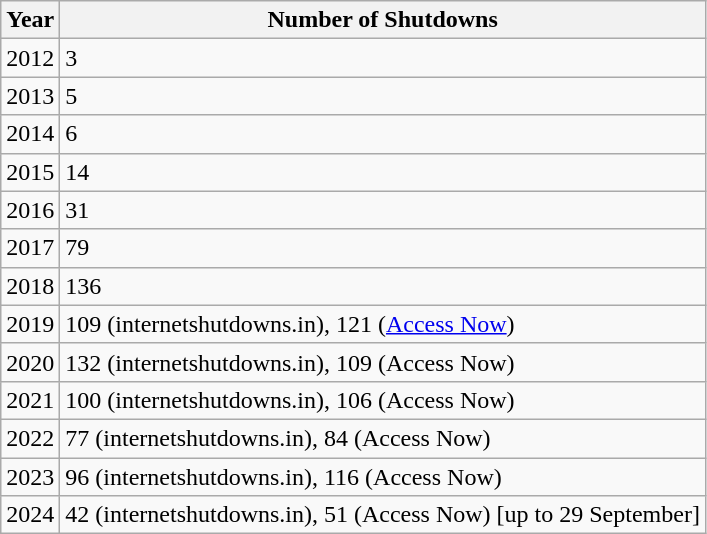<table class="wikitable sortable">
<tr>
<th>Year</th>
<th>Number of Shutdowns</th>
</tr>
<tr>
<td>2012</td>
<td>3</td>
</tr>
<tr>
<td>2013</td>
<td>5</td>
</tr>
<tr>
<td>2014</td>
<td>6</td>
</tr>
<tr>
<td>2015</td>
<td>14</td>
</tr>
<tr>
<td>2016</td>
<td>31</td>
</tr>
<tr>
<td>2017</td>
<td>79</td>
</tr>
<tr>
<td>2018</td>
<td>136</td>
</tr>
<tr>
<td>2019</td>
<td>109 (internetshutdowns.in), 121 (<a href='#'>Access Now</a>)</td>
</tr>
<tr>
<td>2020</td>
<td>132 (internetshutdowns.in), 109 (Access Now)</td>
</tr>
<tr>
<td>2021</td>
<td>100 (internetshutdowns.in), 106 (Access Now)</td>
</tr>
<tr>
<td>2022</td>
<td>77 (internetshutdowns.in), 84 (Access Now)</td>
</tr>
<tr>
<td>2023</td>
<td>96 (internetshutdowns.in), 116 (Access Now)</td>
</tr>
<tr>
<td>2024</td>
<td>42 (internetshutdowns.in), 51 (Access Now) [up to 29 September]</td>
</tr>
</table>
